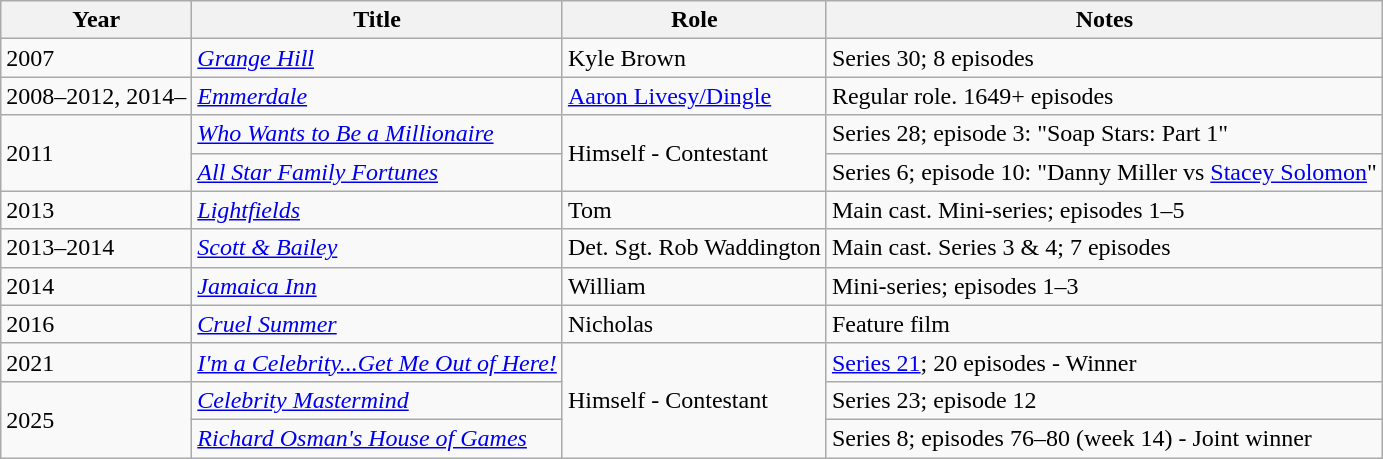<table class="wikitable">
<tr>
<th>Year</th>
<th>Title</th>
<th>Role</th>
<th>Notes</th>
</tr>
<tr>
<td>2007</td>
<td><em><a href='#'>Grange Hill</a></em></td>
<td>Kyle Brown</td>
<td>Series 30; 8 episodes</td>
</tr>
<tr>
<td>2008–2012, 2014–</td>
<td><em><a href='#'>Emmerdale</a></em></td>
<td><a href='#'>Aaron Livesy/Dingle</a></td>
<td>Regular role. 1649+ episodes</td>
</tr>
<tr>
<td rowspan="2">2011</td>
<td><em><a href='#'>Who Wants to Be a Millionaire</a></em></td>
<td rowspan="2">Himself - Contestant</td>
<td>Series 28; episode 3: "Soap Stars: Part 1"</td>
</tr>
<tr>
<td><em><a href='#'>All Star Family Fortunes</a></em></td>
<td>Series 6; episode 10: "Danny Miller vs <a href='#'>Stacey Solomon</a>"</td>
</tr>
<tr>
<td>2013</td>
<td><em><a href='#'>Lightfields</a></em></td>
<td>Tom</td>
<td>Main cast. Mini-series; episodes 1–5</td>
</tr>
<tr>
<td>2013–2014</td>
<td><em><a href='#'>Scott & Bailey</a></em></td>
<td>Det. Sgt. Rob Waddington</td>
<td>Main cast. Series 3 & 4; 7 episodes</td>
</tr>
<tr>
<td>2014</td>
<td><em><a href='#'>Jamaica Inn</a></em></td>
<td>William</td>
<td>Mini-series; episodes 1–3</td>
</tr>
<tr>
<td>2016</td>
<td><em><a href='#'>Cruel Summer</a></em></td>
<td>Nicholas</td>
<td>Feature film</td>
</tr>
<tr>
<td>2021</td>
<td><em><a href='#'>I'm a Celebrity...Get Me Out of Here!</a></em></td>
<td rowspan="4">Himself - Contestant</td>
<td><a href='#'>Series 21</a>; 20 episodes - Winner</td>
</tr>
<tr>
<td rowspan="2">2025</td>
<td><em><a href='#'>Celebrity Mastermind</a></em></td>
<td>Series 23; episode 12</td>
</tr>
<tr>
<td><em><a href='#'>Richard Osman's House of Games</a></em></td>
<td>Series 8; episodes 76–80 (week 14) - Joint winner</td>
</tr>
</table>
